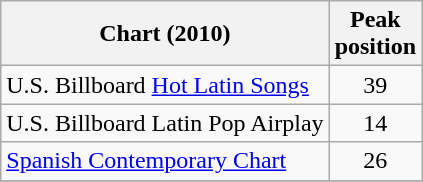<table class="wikitable sortable">
<tr>
<th>Chart (2010)</th>
<th>Peak<br>position</th>
</tr>
<tr>
<td>U.S. Billboard <a href='#'>Hot Latin Songs</a></td>
<td align="center">39</td>
</tr>
<tr>
<td>U.S. Billboard Latin Pop Airplay</td>
<td align="center">14</td>
</tr>
<tr>
<td><a href='#'>Spanish Contemporary Chart</a></td>
<td align="center">26</td>
</tr>
<tr>
</tr>
</table>
